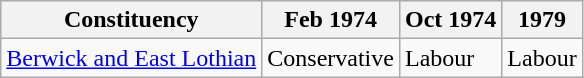<table class="wikitable">
<tr>
<th>Constituency</th>
<th>Feb 1974</th>
<th>Oct 1974</th>
<th>1979</th>
</tr>
<tr>
<td><a href='#'>Berwick and East Lothian</a></td>
<td bgcolor=>Conservative</td>
<td bgcolor=>Labour</td>
<td bgcolor=>Labour</td>
</tr>
</table>
